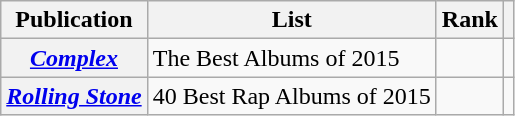<table class="wikitable sortable plainrowheaders" style="border:none; margin:0;">
<tr>
<th scope="col">Publication</th>
<th scope="col" class="unsortable">List</th>
<th scope="col" data-sort-type="number">Rank</th>
<th scope="col" class="unsortable"></th>
</tr>
<tr>
<th scope="row"><em><a href='#'>Complex</a></em></th>
<td>The Best Albums of 2015</td>
<td></td>
<td></td>
</tr>
<tr>
<th scope="row"><em><a href='#'>Rolling Stone</a></em></th>
<td>40 Best Rap Albums of 2015</td>
<td></td>
<td></td>
</tr>
</table>
